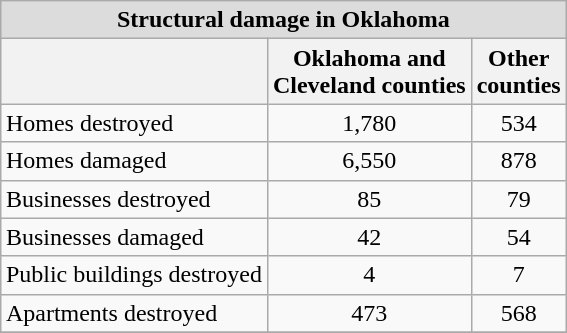<table class="wikitable" style="margin:0 0 0.5em 1em;float:right;">
<tr>
<th colspan="4" style= background:#DCDCDC; color:#FFFFFF; border: 2px solid #D33A5D>Structural damage in Oklahoma</th>
</tr>
<tr>
<th></th>
<th>Oklahoma and<br>Cleveland counties</th>
<th>Other<br>counties</th>
</tr>
<tr>
<td>Homes destroyed</td>
<td style="text-align:center;">1,780</td>
<td style="text-align:center;">534</td>
</tr>
<tr>
<td>Homes damaged</td>
<td style="text-align:center;">6,550</td>
<td style="text-align:center;">878</td>
</tr>
<tr>
<td>Businesses destroyed</td>
<td style="text-align:center;">85</td>
<td style="text-align:center;">79</td>
</tr>
<tr>
<td>Businesses damaged</td>
<td style="text-align:center;">42</td>
<td style="text-align:center;">54</td>
</tr>
<tr>
<td>Public buildings destroyed</td>
<td style="text-align:center;">4</td>
<td style="text-align:center;">7</td>
</tr>
<tr>
<td>Apartments destroyed</td>
<td style="text-align:center;">473</td>
<td style="text-align:center;">568</td>
</tr>
<tr>
</tr>
</table>
